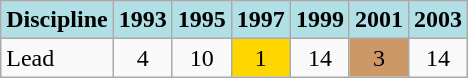<table class="wikitable" style="text-align: center;">
<tr>
<th style="background: #b0e0e6">Discipline</th>
<th style="background: #b0e0e6">1993</th>
<th style="background: #b0e0e6">1995</th>
<th style="background: #b0e0e6">1997</th>
<th style="background: #b0e0e6">1999</th>
<th style="background: #b0e0e6">2001</th>
<th style="background: #b0e0e6">2003</th>
</tr>
<tr>
<td align="left">Lead</td>
<td>4</td>
<td>10</td>
<td style="background: gold">1</td>
<td>14</td>
<td style="background: #cc9966">3</td>
<td>14</td>
</tr>
</table>
